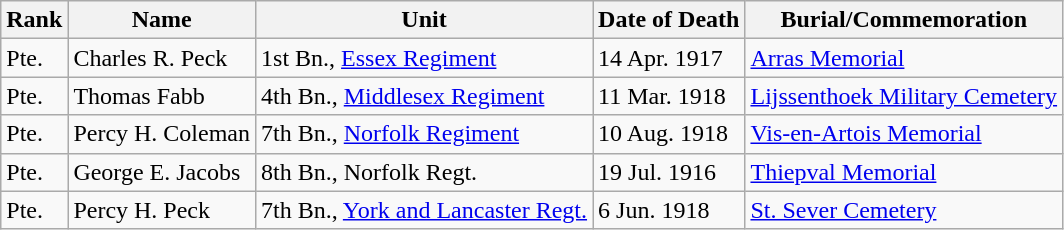<table class="wikitable">
<tr>
<th>Rank</th>
<th>Name</th>
<th>Unit</th>
<th>Date of Death</th>
<th>Burial/Commemoration</th>
</tr>
<tr>
<td>Pte.</td>
<td>Charles R. Peck</td>
<td>1st Bn., <a href='#'>Essex Regiment</a></td>
<td>14 Apr. 1917</td>
<td><a href='#'>Arras Memorial</a></td>
</tr>
<tr>
<td>Pte.</td>
<td>Thomas Fabb</td>
<td>4th Bn., <a href='#'>Middlesex Regiment</a></td>
<td>11 Mar. 1918</td>
<td><a href='#'>Lijssenthoek Military Cemetery</a></td>
</tr>
<tr>
<td>Pte.</td>
<td>Percy H. Coleman</td>
<td>7th Bn., <a href='#'>Norfolk Regiment</a></td>
<td>10 Aug. 1918</td>
<td><a href='#'>Vis-en-Artois Memorial</a></td>
</tr>
<tr>
<td>Pte.</td>
<td>George E. Jacobs</td>
<td>8th Bn., Norfolk Regt.</td>
<td>19 Jul. 1916</td>
<td><a href='#'>Thiepval Memorial</a></td>
</tr>
<tr>
<td>Pte.</td>
<td>Percy H. Peck</td>
<td>7th Bn., <a href='#'>York and Lancaster Regt.</a></td>
<td>6 Jun. 1918</td>
<td><a href='#'>St. Sever Cemetery</a></td>
</tr>
</table>
